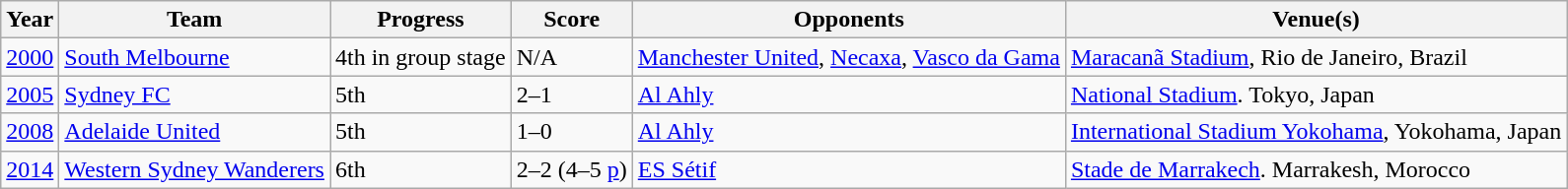<table class="wikitable">
<tr>
<th>Year</th>
<th>Team</th>
<th>Progress</th>
<th>Score</th>
<th>Opponents</th>
<th>Venue(s)</th>
</tr>
<tr>
<td align=center><a href='#'>2000</a></td>
<td><a href='#'>South Melbourne</a></td>
<td>4th in group stage</td>
<td>N/A</td>
<td> <a href='#'>Manchester United</a>,  <a href='#'>Necaxa</a>,  <a href='#'>Vasco da Gama</a></td>
<td><a href='#'>Maracanã Stadium</a>, Rio de Janeiro, Brazil</td>
</tr>
<tr>
<td><a href='#'>2005</a></td>
<td><a href='#'>Sydney FC</a></td>
<td>5th</td>
<td>2–1</td>
<td> <a href='#'>Al Ahly</a></td>
<td><a href='#'>National Stadium</a>. Tokyo, Japan</td>
</tr>
<tr>
<td><a href='#'>2008</a></td>
<td><a href='#'>Adelaide United</a></td>
<td>5th</td>
<td>1–0</td>
<td> <a href='#'>Al Ahly</a></td>
<td><a href='#'>International Stadium Yokohama</a>, Yokohama, Japan</td>
</tr>
<tr>
<td><a href='#'>2014</a></td>
<td><a href='#'>Western Sydney Wanderers</a></td>
<td>6th</td>
<td>2–2 (4–5 <a href='#'>p</a>)</td>
<td> <a href='#'>ES Sétif</a></td>
<td><a href='#'>Stade de Marrakech</a>. Marrakesh, Morocco</td>
</tr>
</table>
